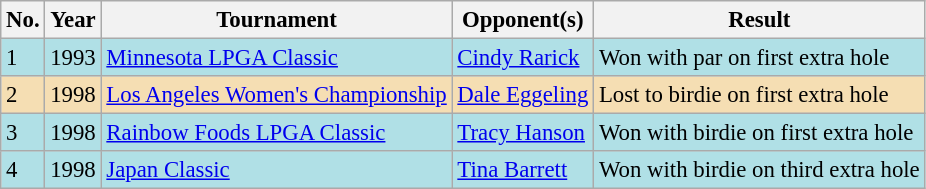<table class="wikitable" style="font-size:95%;">
<tr>
<th>No.</th>
<th>Year</th>
<th>Tournament</th>
<th>Opponent(s)</th>
<th>Result</th>
</tr>
<tr style="background:#B0E0E6;">
<td>1</td>
<td>1993</td>
<td><a href='#'>Minnesota LPGA Classic</a></td>
<td> <a href='#'>Cindy Rarick</a></td>
<td>Won with par on first extra hole</td>
</tr>
<tr style="background:#F5DEB3;">
<td>2</td>
<td>1998</td>
<td><a href='#'>Los Angeles Women's Championship</a></td>
<td> <a href='#'>Dale Eggeling</a></td>
<td>Lost to birdie on first extra hole</td>
</tr>
<tr style="background:#B0E0E6;">
<td>3</td>
<td>1998</td>
<td><a href='#'>Rainbow Foods LPGA Classic</a></td>
<td> <a href='#'>Tracy Hanson</a></td>
<td>Won with birdie on first extra hole</td>
</tr>
<tr style="background:#B0E0E6;">
<td>4</td>
<td>1998</td>
<td><a href='#'>Japan Classic</a></td>
<td> <a href='#'>Tina Barrett</a></td>
<td>Won with birdie on third extra hole</td>
</tr>
</table>
